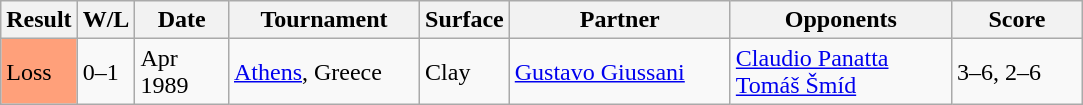<table class="sortable wikitable">
<tr>
<th style="width:40px">Result</th>
<th style="width:30px" class="unsortable">W/L</th>
<th style="width:55px">Date</th>
<th style="width:120px">Tournament</th>
<th style="width:50px">Surface</th>
<th style="width:140px">Partner</th>
<th style="width:140px">Opponents</th>
<th style="width:80px" class="unsortable">Score</th>
</tr>
<tr>
<td style="background:#ffa07a;">Loss</td>
<td>0–1</td>
<td>Apr 1989</td>
<td><a href='#'>Athens</a>, Greece</td>
<td>Clay</td>
<td> <a href='#'>Gustavo Giussani</a></td>
<td> <a href='#'>Claudio Panatta</a><br> <a href='#'>Tomáš Šmíd</a></td>
<td>3–6, 2–6</td>
</tr>
</table>
